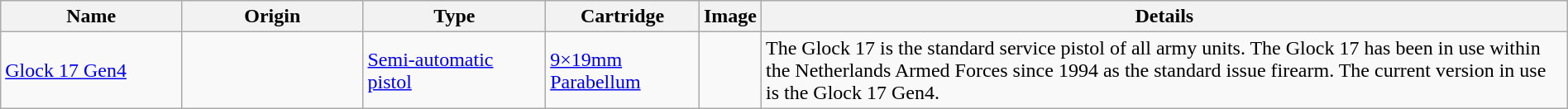<table class="wikitable sortable" style="margin:auto; width:100%;">
<tr>
<th style="text-align: center; width:12%;">Name</th>
<th style="text-align: center; width:12%;">Origin</th>
<th style="text-align: center; width:12%;">Type</th>
<th style="text-align: center; width:10%;">Cartridge</th>
<th style="text-align:center; width:0;">Image</th>
<th style="text-align: center; width:54%;">Details</th>
</tr>
<tr>
<td><a href='#'>Glock 17 Gen4</a></td>
<td><small></small></td>
<td><a href='#'>Semi-automatic pistol</a></td>
<td><a href='#'>9×19mm Parabellum</a></td>
<td></td>
<td>The Glock 17 is the standard service pistol of all army units. The Glock 17 has been in use within the Netherlands Armed Forces since 1994 as the standard issue firearm. The current version in use is the Glock 17 Gen4.</td>
</tr>
</table>
